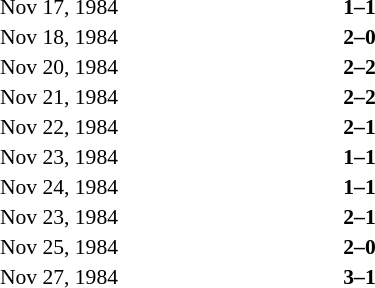<table width=100% cellspacing=1 style=font-size:90%>
<tr>
<th width=120></th>
<th width=120></th>
<th width=70></th>
<th width=120></th>
<th></th>
</tr>
<tr>
<td align=right>Nov 17, 1984</td>
<td align=right><strong></strong></td>
<td align=center><strong>1–1</strong></td>
<td><strong></strong></td>
</tr>
<tr>
<td align=right>Nov 18, 1984</td>
<td align=right><strong></strong></td>
<td align=center><strong>2–0</strong></td>
<td><strong></strong></td>
</tr>
<tr>
<td align=right>Nov 20, 1984</td>
<td align=right><strong></strong></td>
<td align=center><strong>2–2</strong></td>
<td><strong></strong></td>
</tr>
<tr>
<td align=right>Nov 21, 1984</td>
<td align=right><strong></strong></td>
<td align=center><strong>2–2</strong></td>
<td><strong></strong></td>
</tr>
<tr>
<td align=right>Nov 22, 1984</td>
<td align=right><strong></strong></td>
<td align=center><strong>2–1</strong></td>
<td><strong></strong></td>
</tr>
<tr>
<td align=right>Nov 23, 1984</td>
<td align=right><strong></strong></td>
<td align=center><strong>1–1</strong></td>
<td><strong></strong></td>
</tr>
<tr>
<td align=right>Nov 24, 1984</td>
<td align=right><strong></strong></td>
<td align=center><strong>1–1</strong></td>
<td><strong></strong></td>
</tr>
<tr>
<td align=right>Nov 23, 1984</td>
<td align=right><strong></strong></td>
<td align=center><strong>2–1</strong></td>
<td><strong></strong></td>
</tr>
<tr>
<td align=right>Nov 25, 1984</td>
<td align=right><strong></strong></td>
<td align=center><strong>2–0</strong></td>
<td><strong></strong></td>
</tr>
<tr>
<td align=right>Nov 27, 1984</td>
<td align=right><strong></strong></td>
<td align=center><strong>3–1</strong></td>
<td><strong></strong></td>
</tr>
</table>
